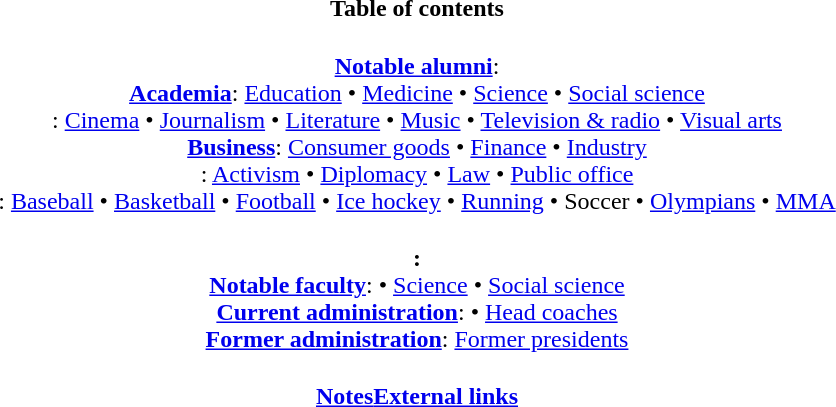<table class="toccolours" style="margin:0 auto; width:55em; clear:both">
<tr>
<th>Table of contents</th>
</tr>
<tr>
<td style="padding:0 2% 0 2%; text-align:center"><br><strong><a href='#'>Notable alumni</a></strong>:<br><strong><a href='#'>Academia</a></strong>:
<a href='#'>Education</a> • <a href='#'>Medicine</a> • <a href='#'>Science</a> • <a href='#'>Social science</a><br>
<strong><a href='#'></a></strong>:
<a href='#'>Cinema</a> • <a href='#'>Journalism</a> • <a href='#'>Literature</a> • <a href='#'>Music</a> • <a href='#'>Television & radio</a> • <a href='#'>Visual arts</a><br>
<strong><a href='#'>Business</a></strong>:
<a href='#'>Consumer goods</a> • <a href='#'>Finance</a> • <a href='#'>Industry</a><br>
<strong><a href='#'></a></strong>:
<a href='#'>Activism</a> • <a href='#'>Diplomacy</a> • <a href='#'>Law</a> • <a href='#'>Public office</a><br>
<strong><a href='#'></a></strong>:
<a href='#'>Baseball</a> • <a href='#'>Basketball</a> • <a href='#'>Football</a> • <a href='#'>Ice hockey</a> • <a href='#'>Running</a> • Soccer • <a href='#'>Olympians</a> • <a href='#'>MMA</a></td>
</tr>
<tr>
<td style="padding:0 2% 0 2%; text-align:center"><br><strong><a href='#'></a>: </strong><br><strong><a href='#'>Notable faculty</a></strong>:
<a href='#'></a> • <a href='#'>Science</a> • <a href='#'>Social science</a><br>
<strong><a href='#'>Current administration</a></strong>:
<a href='#'></a> • <a href='#'>Head coaches</a><br>
<strong><a href='#'>Former administration</a></strong>:
<a href='#'>Former presidents</a></td>
</tr>
<tr>
<td style="padding:0 2% 0 2%; text-align:center"><br><strong><a href='#'>Notes</a></strong><strong><a href='#'>External links</a></strong></td>
</tr>
</table>
